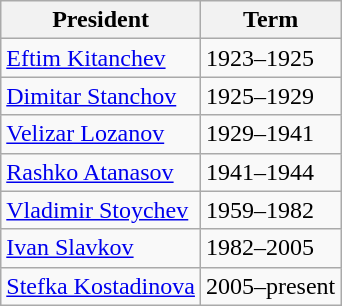<table class="wikitable">
<tr>
<th>President</th>
<th>Term</th>
</tr>
<tr>
<td><a href='#'>Eftim Kitanchev</a></td>
<td>1923–1925</td>
</tr>
<tr>
<td><a href='#'>Dimitar Stanchov</a></td>
<td>1925–1929</td>
</tr>
<tr>
<td><a href='#'>Velizar Lozanov</a></td>
<td>1929–1941</td>
</tr>
<tr>
<td><a href='#'>Rashko Atanasov</a></td>
<td>1941–1944</td>
</tr>
<tr>
<td><a href='#'>Vladimir Stoychev</a></td>
<td>1959–1982</td>
</tr>
<tr>
<td><a href='#'>Ivan Slavkov</a></td>
<td>1982–2005</td>
</tr>
<tr>
<td><a href='#'>Stefka Kostadinova</a></td>
<td>2005–present</td>
</tr>
</table>
